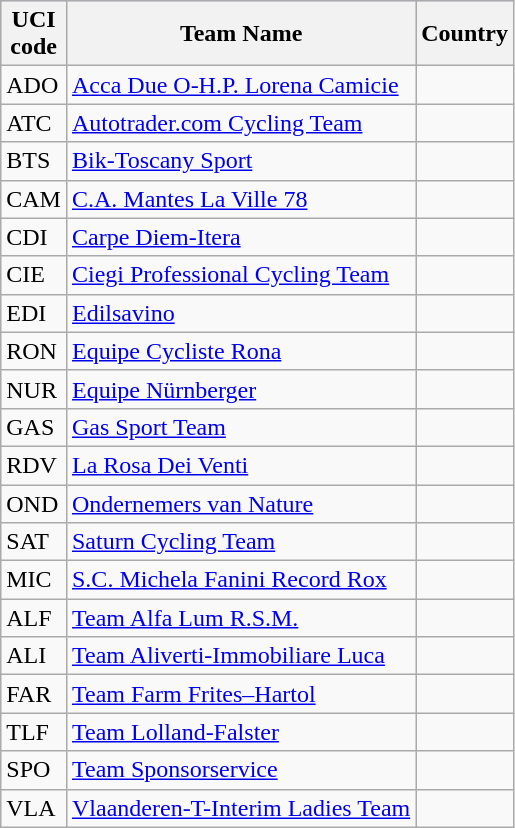<table class=wikitable>
<tr Style=background:#ccccff;>
<th>UCI<br>code</th>
<th>Team Name</th>
<th>Country</th>
</tr>
<tr>
<td>ADO</td>
<td><a href='#'>Acca Due O-H.P. Lorena Camicie</a></td>
<td></td>
</tr>
<tr>
<td>ATC</td>
<td><a href='#'>Autotrader.com Cycling Team</a></td>
<td></td>
</tr>
<tr>
<td>BTS</td>
<td><a href='#'>Bik-Toscany Sport</a></td>
<td></td>
</tr>
<tr>
<td>CAM</td>
<td><a href='#'>C.A. Mantes La Ville 78</a></td>
<td></td>
</tr>
<tr>
<td>CDI</td>
<td><a href='#'>Carpe Diem-Itera</a></td>
<td></td>
</tr>
<tr>
<td>CIE</td>
<td><a href='#'>Ciegi Professional Cycling Team</a></td>
<td></td>
</tr>
<tr>
<td>EDI</td>
<td><a href='#'>Edilsavino</a></td>
<td></td>
</tr>
<tr>
<td>RON</td>
<td><a href='#'>Equipe Cycliste Rona</a></td>
<td></td>
</tr>
<tr>
<td>NUR</td>
<td><a href='#'>Equipe Nürnberger</a></td>
<td></td>
</tr>
<tr>
<td>GAS</td>
<td><a href='#'>Gas Sport Team</a></td>
<td></td>
</tr>
<tr>
<td>RDV</td>
<td><a href='#'>La Rosa Dei Venti</a></td>
<td></td>
</tr>
<tr>
<td>OND</td>
<td><a href='#'>Ondernemers van Nature</a></td>
<td></td>
</tr>
<tr>
<td>SAT</td>
<td><a href='#'>Saturn Cycling Team</a></td>
<td></td>
</tr>
<tr>
<td>MIC</td>
<td><a href='#'>S.C. Michela Fanini Record Rox</a></td>
<td></td>
</tr>
<tr>
<td>ALF</td>
<td><a href='#'>Team Alfa Lum R.S.M.</a></td>
<td></td>
</tr>
<tr>
<td>ALI</td>
<td><a href='#'>Team Aliverti-Immobiliare Luca</a></td>
<td></td>
</tr>
<tr>
<td>FAR</td>
<td><a href='#'>Team Farm Frites–Hartol</a></td>
<td></td>
</tr>
<tr>
<td>TLF</td>
<td><a href='#'>Team Lolland-Falster</a></td>
<td></td>
</tr>
<tr>
<td>SPO</td>
<td><a href='#'>Team Sponsorservice</a></td>
<td></td>
</tr>
<tr>
<td>VLA</td>
<td><a href='#'>Vlaanderen-T-Interim Ladies Team</a></td>
<td></td>
</tr>
</table>
